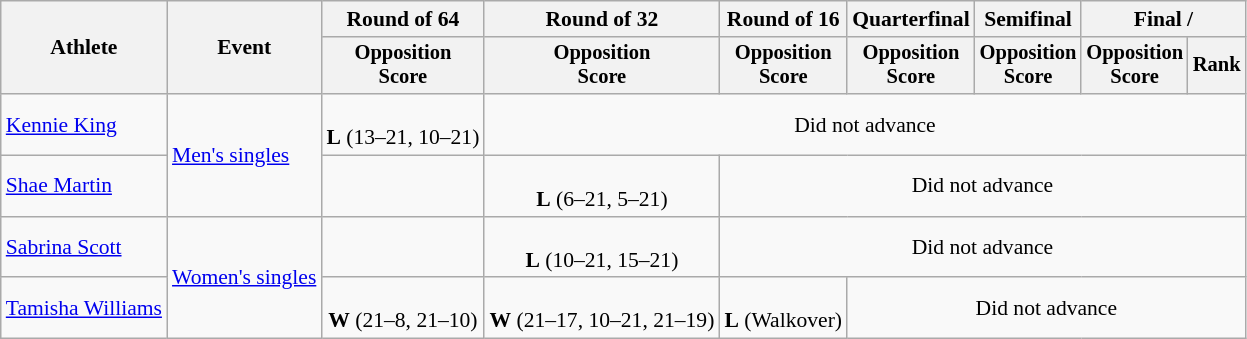<table class=wikitable style="font-size:90%">
<tr>
<th rowspan=2>Athlete</th>
<th rowspan=2>Event</th>
<th>Round of 64</th>
<th>Round of 32</th>
<th>Round of 16</th>
<th>Quarterfinal</th>
<th>Semifinal</th>
<th colspan=2>Final / </th>
</tr>
<tr style="font-size:95%">
<th>Opposition<br>Score</th>
<th>Opposition<br>Score</th>
<th>Opposition<br>Score</th>
<th>Opposition<br>Score</th>
<th>Opposition<br>Score</th>
<th>Opposition<br>Score</th>
<th>Rank</th>
</tr>
<tr align=center>
<td align=left><a href='#'>Kennie King</a></td>
<td align=left rowspan=2><a href='#'>Men's singles</a></td>
<td><br><strong>L</strong> (13–21, 10–21)</td>
<td colspan=6>Did not advance</td>
</tr>
<tr align=center>
<td align=left><a href='#'>Shae Martin</a></td>
<td></td>
<td><br><strong>L</strong> (6–21, 5–21)</td>
<td colspan=5>Did not advance</td>
</tr>
<tr align=center>
<td align=left><a href='#'>Sabrina Scott</a></td>
<td align=left rowspan=2><a href='#'>Women's singles</a></td>
<td></td>
<td><br><strong>L</strong> (10–21, 15–21)</td>
<td colspan=5>Did not advance</td>
</tr>
<tr align=center>
<td align=left><a href='#'>Tamisha Williams</a></td>
<td><br><strong>W</strong> (21–8, 21–10)</td>
<td><br><strong>W</strong> (21–17, 10–21, 21–19)</td>
<td><br><strong>L</strong> (Walkover)</td>
<td colspan=4>Did not advance</td>
</tr>
</table>
